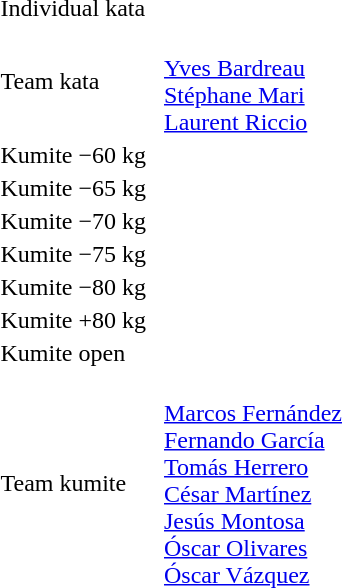<table>
<tr>
<td>Individual kata</td>
<td></td>
<td></td>
<td></td>
</tr>
<tr>
<td>Team kata</td>
<td></td>
<td></td>
<td><br><a href='#'>Yves Bardreau</a><br><a href='#'>Stéphane Mari</a><br><a href='#'>Laurent Riccio</a></td>
</tr>
<tr>
<td rowspan=2>Kumite −60 kg</td>
<td rowspan=2></td>
<td rowspan=2></td>
<td></td>
</tr>
<tr>
<td></td>
</tr>
<tr>
<td rowspan=2>Kumite −65 kg</td>
<td rowspan=2></td>
<td rowspan=2></td>
<td></td>
</tr>
<tr>
<td></td>
</tr>
<tr>
<td rowspan=2>Kumite −70 kg</td>
<td rowspan=2></td>
<td rowspan=2></td>
<td></td>
</tr>
<tr>
<td></td>
</tr>
<tr>
<td rowspan=2>Kumite −75 kg</td>
<td rowspan=2></td>
<td rowspan=2></td>
<td></td>
</tr>
<tr>
<td></td>
</tr>
<tr>
<td rowspan=2>Kumite −80 kg</td>
<td rowspan=2></td>
<td rowspan=2></td>
<td></td>
</tr>
<tr>
<td></td>
</tr>
<tr>
<td rowspan=2>Kumite +80 kg</td>
<td rowspan=2></td>
<td rowspan=2></td>
<td></td>
</tr>
<tr>
<td></td>
</tr>
<tr>
<td rowspan=2>Kumite open</td>
<td rowspan=2></td>
<td rowspan=2></td>
<td></td>
</tr>
<tr>
<td></td>
</tr>
<tr>
<td rowspan=2>Team kumite</td>
<td rowspan=2></td>
<td rowspan=2></td>
<td><br><a href='#'>Marcos Fernández</a><br><a href='#'>Fernando García</a><br><a href='#'>Tomás Herrero</a><br><a href='#'>César Martínez</a><br><a href='#'>Jesús Montosa</a><br><a href='#'>Óscar Olivares</a><br><a href='#'>Óscar Vázquez</a></td>
</tr>
<tr>
<td></td>
</tr>
</table>
